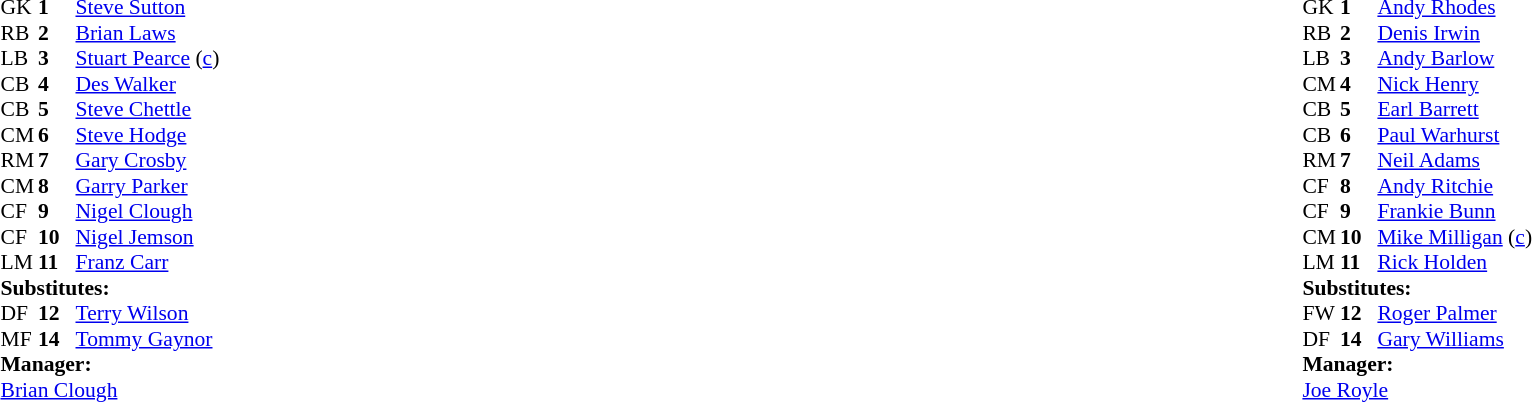<table width=100%>
<tr>
<td valign=top width=50%><br><table style=font-size:90% cellspacing=0 cellpadding=0>
<tr>
<td colspan=4></td>
</tr>
<tr>
<th width=25></th>
<th width=25></th>
</tr>
<tr>
<td>GK</td>
<td><strong>1</strong></td>
<td> <a href='#'>Steve Sutton</a></td>
</tr>
<tr>
<td>RB</td>
<td><strong>2</strong></td>
<td> <a href='#'>Brian Laws</a></td>
</tr>
<tr>
<td>LB</td>
<td><strong>3</strong></td>
<td> <a href='#'>Stuart Pearce</a> (<a href='#'>c</a>)</td>
</tr>
<tr>
<td>CB</td>
<td><strong>4</strong></td>
<td> <a href='#'>Des Walker</a></td>
</tr>
<tr>
<td>CB</td>
<td><strong>5</strong></td>
<td> <a href='#'>Steve Chettle</a></td>
</tr>
<tr>
<td>CM</td>
<td><strong>6</strong></td>
<td> <a href='#'>Steve Hodge</a></td>
</tr>
<tr>
<td>RM</td>
<td><strong>7</strong></td>
<td> <a href='#'>Gary Crosby</a></td>
</tr>
<tr>
<td>CM</td>
<td><strong>8</strong></td>
<td> <a href='#'>Garry Parker</a></td>
</tr>
<tr>
<td>CF</td>
<td><strong>9</strong></td>
<td> <a href='#'>Nigel Clough</a></td>
</tr>
<tr>
<td>CF</td>
<td><strong>10</strong></td>
<td> <a href='#'>Nigel Jemson</a></td>
</tr>
<tr>
<td>LM</td>
<td><strong>11</strong></td>
<td> <a href='#'>Franz Carr</a></td>
</tr>
<tr>
<td colspan=3><strong>Substitutes:</strong></td>
</tr>
<tr>
<td>DF</td>
<td><strong>12</strong></td>
<td> <a href='#'>Terry Wilson</a></td>
</tr>
<tr>
<td>MF</td>
<td><strong>14</strong></td>
<td> <a href='#'>Tommy Gaynor</a></td>
</tr>
<tr>
<td colspan=3><strong>Manager:</strong></td>
</tr>
<tr>
<td colspan=4> <a href='#'>Brian Clough</a></td>
</tr>
</table>
</td>
<td valign="top" width="50%"><br><table style="font-size:90%" cellspacing="0" cellpadding="0" align=center>
<tr>
<td colspan=4></td>
</tr>
<tr>
<th width=25></th>
<th width=25></th>
</tr>
<tr>
<td>GK</td>
<td><strong>1</strong></td>
<td> <a href='#'>Andy Rhodes</a></td>
</tr>
<tr>
<td>RB</td>
<td><strong>2</strong></td>
<td> <a href='#'>Denis Irwin</a></td>
</tr>
<tr>
<td>LB</td>
<td><strong>3</strong></td>
<td> <a href='#'>Andy Barlow</a></td>
</tr>
<tr>
<td>CM</td>
<td><strong>4</strong></td>
<td> <a href='#'>Nick Henry</a></td>
</tr>
<tr>
<td>CB</td>
<td><strong>5</strong></td>
<td> <a href='#'>Earl Barrett</a></td>
</tr>
<tr>
<td>CB</td>
<td><strong>6</strong></td>
<td> <a href='#'>Paul Warhurst</a></td>
</tr>
<tr>
<td>RM</td>
<td><strong>7</strong></td>
<td> <a href='#'>Neil Adams</a></td>
</tr>
<tr>
<td>CF</td>
<td><strong>8</strong></td>
<td> <a href='#'>Andy Ritchie</a></td>
</tr>
<tr>
<td>CF</td>
<td><strong>9</strong></td>
<td> <a href='#'>Frankie Bunn</a></td>
<td></td>
<td></td>
</tr>
<tr>
<td>CM</td>
<td><strong>10</strong></td>
<td> <a href='#'>Mike Milligan</a> (<a href='#'>c</a>)</td>
</tr>
<tr>
<td>LM</td>
<td><strong>11</strong></td>
<td> <a href='#'>Rick Holden</a></td>
</tr>
<tr>
<td colspan=3><strong>Substitutes:</strong></td>
</tr>
<tr>
<td>FW</td>
<td><strong>12</strong></td>
<td> <a href='#'>Roger Palmer</a></td>
<td></td>
<td></td>
</tr>
<tr>
<td>DF</td>
<td><strong>14</strong></td>
<td> <a href='#'>Gary Williams</a></td>
</tr>
<tr>
<td colspan=3><strong>Manager:</strong></td>
</tr>
<tr>
<td colspan=4> <a href='#'>Joe Royle</a></td>
</tr>
</table>
</td>
</tr>
</table>
